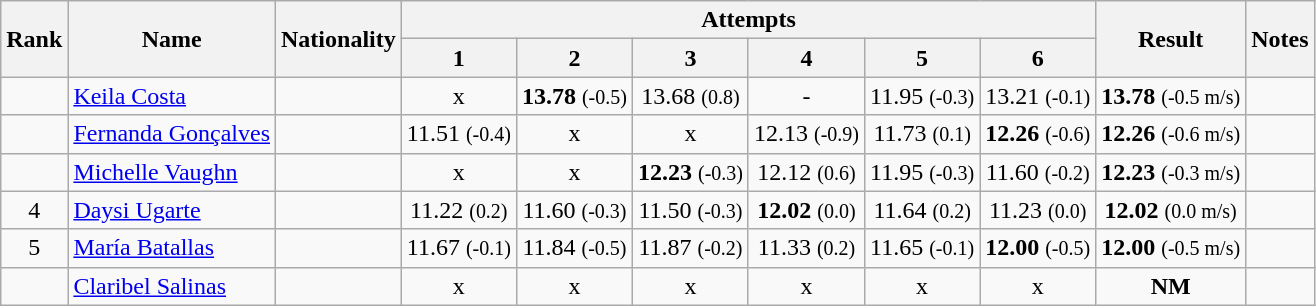<table class="wikitable sortable" style="text-align:center">
<tr>
<th rowspan=2>Rank</th>
<th rowspan=2>Name</th>
<th rowspan=2>Nationality</th>
<th colspan=6>Attempts</th>
<th rowspan=2>Result</th>
<th rowspan=2>Notes</th>
</tr>
<tr>
<th>1</th>
<th>2</th>
<th>3</th>
<th>4</th>
<th>5</th>
<th>6</th>
</tr>
<tr>
<td align=center></td>
<td align=left><a href='#'>Keila Costa</a></td>
<td align=left></td>
<td>x</td>
<td><strong>13.78</strong> <small>(-0.5)</small></td>
<td>13.68 <small>(0.8)</small></td>
<td>-</td>
<td>11.95 <small>(-0.3)</small></td>
<td>13.21 <small>(-0.1)</small></td>
<td><strong>13.78</strong> <small>(-0.5 m/s)</small></td>
<td></td>
</tr>
<tr>
<td align=center></td>
<td align=left><a href='#'>Fernanda Gonçalves</a></td>
<td align=left></td>
<td>11.51 <small>(-0.4)</small></td>
<td>x</td>
<td>x</td>
<td>12.13 <small>(-0.9)</small></td>
<td>11.73 <small>(0.1)</small></td>
<td><strong>12.26</strong> <small>(-0.6)</small></td>
<td><strong>12.26</strong> <small>(-0.6 m/s)</small></td>
<td></td>
</tr>
<tr>
<td align=center></td>
<td align=left><a href='#'>Michelle Vaughn</a></td>
<td align=left></td>
<td>x</td>
<td>x</td>
<td><strong>12.23</strong> <small>(-0.3)</small></td>
<td>12.12 <small>(0.6)</small></td>
<td>11.95 <small>(-0.3)</small></td>
<td>11.60 <small>(-0.2)</small></td>
<td><strong>12.23</strong> <small>(-0.3 m/s)</small></td>
<td></td>
</tr>
<tr>
<td align=center>4</td>
<td align=left><a href='#'>Daysi Ugarte</a></td>
<td align=left></td>
<td>11.22 <small>(0.2)</small></td>
<td>11.60 <small>(-0.3)</small></td>
<td>11.50 <small>(-0.3)</small></td>
<td><strong>12.02</strong> <small>(0.0)</small></td>
<td>11.64 <small>(0.2)</small></td>
<td>11.23 <small>(0.0)</small></td>
<td><strong>12.02</strong> <small>(0.0 m/s)</small></td>
<td></td>
</tr>
<tr>
<td align=center>5</td>
<td align=left><a href='#'>María Batallas</a></td>
<td align=left></td>
<td>11.67 <small>(-0.1)</small></td>
<td>11.84 <small>(-0.5)</small></td>
<td>11.87 <small>(-0.2)</small></td>
<td>11.33 <small>(0.2)</small></td>
<td>11.65 <small>(-0.1)</small></td>
<td><strong>12.00</strong> <small>(-0.5)</small></td>
<td><strong>12.00</strong> <small>(-0.5 m/s)</small></td>
<td></td>
</tr>
<tr>
<td align=center></td>
<td align=left><a href='#'>Claribel Salinas</a></td>
<td align=left></td>
<td>x</td>
<td>x</td>
<td>x</td>
<td>x</td>
<td>x</td>
<td>x</td>
<td><strong>NM</strong></td>
<td></td>
</tr>
</table>
